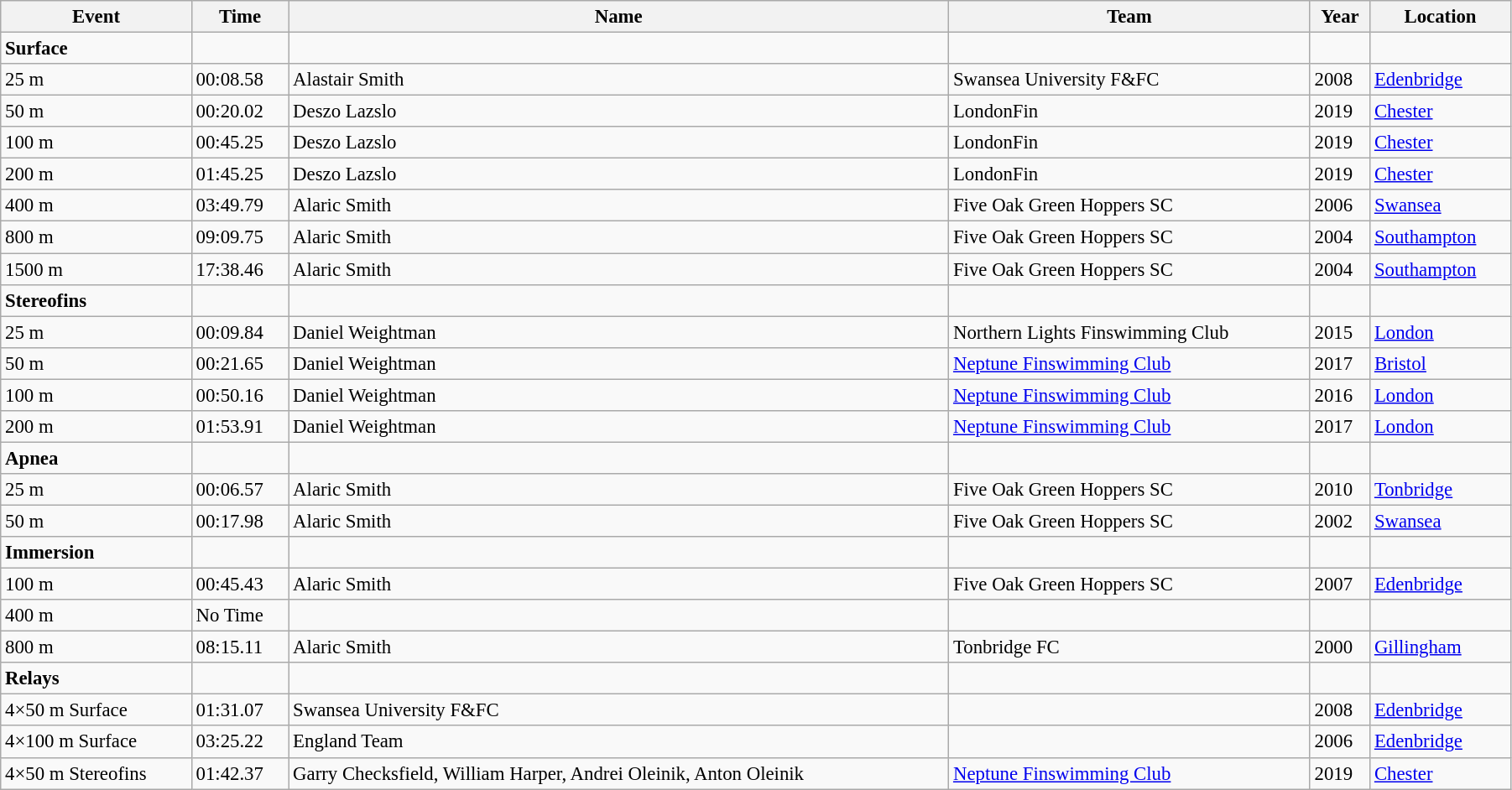<table class="wikitable" style="width: 95%; font-size: 95%;">
<tr>
<th>Event</th>
<th>Time</th>
<th>Name</th>
<th>Team</th>
<th>Year</th>
<th>Location</th>
</tr>
<tr>
<td><strong>Surface</strong></td>
<td></td>
<td></td>
<td></td>
<td></td>
</tr>
<tr>
<td>25 m</td>
<td>00:08.58</td>
<td>Alastair Smith</td>
<td>Swansea University F&FC</td>
<td>2008</td>
<td> <a href='#'>Edenbridge</a></td>
</tr>
<tr>
<td>50 m</td>
<td>00:20.02</td>
<td>Deszo Lazslo</td>
<td>LondonFin</td>
<td>2019</td>
<td> <a href='#'>Chester</a></td>
</tr>
<tr>
<td>100 m</td>
<td>00:45.25</td>
<td>Deszo Lazslo</td>
<td>LondonFin</td>
<td>2019</td>
<td> <a href='#'>Chester</a></td>
</tr>
<tr>
<td>200 m</td>
<td>01:45.25</td>
<td>Deszo Lazslo</td>
<td>LondonFin</td>
<td>2019</td>
<td> <a href='#'>Chester</a></td>
</tr>
<tr>
<td>400 m</td>
<td>03:49.79</td>
<td>Alaric Smith</td>
<td>Five Oak Green Hoppers SC</td>
<td>2006</td>
<td> <a href='#'>Swansea</a></td>
</tr>
<tr>
<td>800 m</td>
<td>09:09.75</td>
<td>Alaric Smith</td>
<td>Five Oak Green Hoppers SC</td>
<td>2004</td>
<td> <a href='#'>Southampton</a></td>
</tr>
<tr>
<td>1500 m</td>
<td>17:38.46</td>
<td>Alaric Smith</td>
<td>Five Oak Green Hoppers SC</td>
<td>2004</td>
<td> <a href='#'>Southampton</a></td>
</tr>
<tr>
<td><strong>Stereofins</strong></td>
<td></td>
<td></td>
<td></td>
<td></td>
</tr>
<tr>
<td>25 m</td>
<td>00:09.84</td>
<td>Daniel Weightman</td>
<td>Northern Lights Finswimming Club</td>
<td>2015</td>
<td> <a href='#'>London</a></td>
</tr>
<tr>
<td>50 m</td>
<td>00:21.65</td>
<td>Daniel Weightman</td>
<td><a href='#'>Neptune Finswimming Club</a></td>
<td>2017</td>
<td> <a href='#'>Bristol</a></td>
</tr>
<tr>
<td>100 m</td>
<td>00:50.16</td>
<td>Daniel Weightman</td>
<td><a href='#'>Neptune Finswimming Club</a></td>
<td>2016</td>
<td> <a href='#'>London</a></td>
</tr>
<tr>
<td>200 m</td>
<td>01:53.91</td>
<td>Daniel Weightman</td>
<td><a href='#'>Neptune Finswimming Club</a></td>
<td>2017</td>
<td> <a href='#'>London</a></td>
</tr>
<tr>
<td><strong>Apnea</strong></td>
<td></td>
<td></td>
<td></td>
<td></td>
</tr>
<tr>
<td>25 m</td>
<td>00:06.57</td>
<td>Alaric Smith</td>
<td>Five Oak Green Hoppers SC</td>
<td>2010</td>
<td> <a href='#'>Tonbridge</a></td>
</tr>
<tr>
<td>50 m</td>
<td>00:17.98</td>
<td>Alaric Smith</td>
<td>Five Oak Green Hoppers SC</td>
<td>2002</td>
<td> <a href='#'>Swansea</a></td>
</tr>
<tr>
<td><strong>Immersion</strong></td>
<td></td>
<td></td>
<td></td>
<td></td>
</tr>
<tr>
<td>100 m</td>
<td>00:45.43</td>
<td>Alaric Smith</td>
<td>Five Oak Green Hoppers SC</td>
<td>2007</td>
<td> <a href='#'>Edenbridge</a></td>
</tr>
<tr>
<td>400 m</td>
<td>No Time</td>
<td></td>
<td></td>
<td></td>
<td></td>
</tr>
<tr>
<td>800 m</td>
<td>08:15.11</td>
<td>Alaric Smith</td>
<td>Tonbridge FC</td>
<td>2000</td>
<td> <a href='#'>Gillingham</a></td>
</tr>
<tr>
<td><strong>Relays</strong></td>
<td></td>
<td></td>
<td></td>
<td></td>
</tr>
<tr>
<td>4×50 m Surface</td>
<td>01:31.07</td>
<td>Swansea University F&FC</td>
<td></td>
<td>2008</td>
<td> <a href='#'>Edenbridge</a></td>
</tr>
<tr>
<td>4×100 m Surface</td>
<td>03:25.22</td>
<td>England Team</td>
<td></td>
<td>2006</td>
<td> <a href='#'>Edenbridge</a></td>
</tr>
<tr>
<td>4×50 m Stereofins</td>
<td>01:42.37</td>
<td>Garry Checksfield, William Harper, Andrei Oleinik, Anton Oleinik</td>
<td><a href='#'>Neptune Finswimming Club</a></td>
<td>2019</td>
<td> <a href='#'>Chester</a></td>
</tr>
</table>
